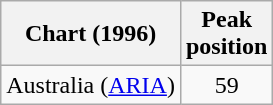<table class="wikitable">
<tr>
<th align="left">Chart (1996)</th>
<th align="left">Peak<br>position</th>
</tr>
<tr>
<td align="left">Australia (<a href='#'>ARIA</a>)</td>
<td style="text-align:center;">59</td>
</tr>
</table>
